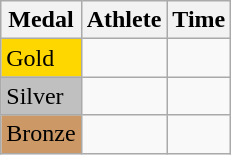<table class="wikitable">
<tr>
<th>Medal</th>
<th>Athlete</th>
<th>Time</th>
</tr>
<tr>
<td bgcolor="gold">Gold</td>
<td></td>
<td></td>
</tr>
<tr>
<td bgcolor="silver">Silver</td>
<td></td>
<td></td>
</tr>
<tr>
<td bgcolor="CC9966">Bronze</td>
<td></td>
<td></td>
</tr>
</table>
